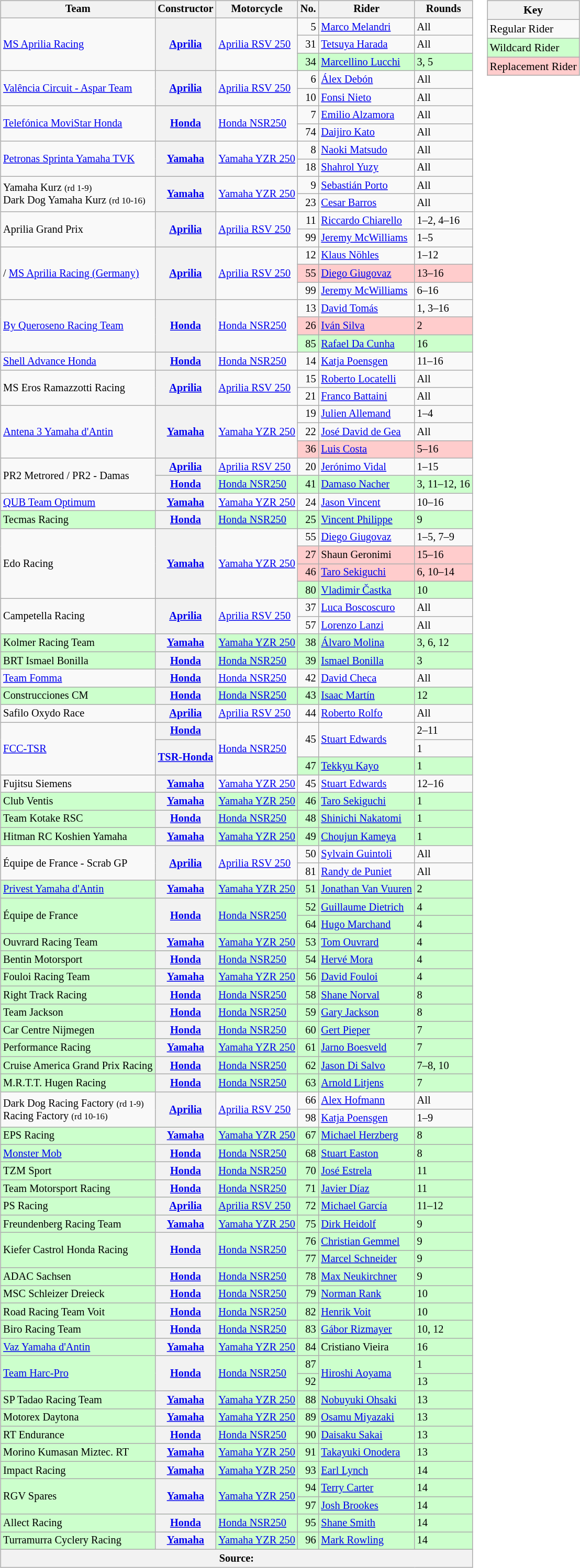<table>
<tr>
<td><br><table class="wikitable" style="font-size: 85%;">
<tr>
<th>Team</th>
<th>Constructor</th>
<th>Motorcycle</th>
<th>No.</th>
<th>Rider</th>
<th>Rounds</th>
</tr>
<tr>
<td rowspan=3> <a href='#'>MS Aprilia Racing</a></td>
<th rowspan=3><a href='#'>Aprilia</a></th>
<td rowspan=3><a href='#'>Aprilia RSV 250</a></td>
<td align="right">5</td>
<td> <a href='#'>Marco Melandri</a></td>
<td>All</td>
</tr>
<tr>
<td align="right">31</td>
<td> <a href='#'>Tetsuya Harada</a></td>
<td>All</td>
</tr>
<tr style="background-color:#ccffcc">
<td align="right">34</td>
<td> <a href='#'>Marcellino Lucchi</a></td>
<td>3, 5</td>
</tr>
<tr>
<td rowspan=2> <a href='#'>Valência Circuit - Aspar Team</a></td>
<th rowspan=2><a href='#'>Aprilia</a></th>
<td rowspan=2><a href='#'>Aprilia RSV 250</a></td>
<td align="right">6</td>
<td> <a href='#'>Álex Debón</a></td>
<td>All</td>
</tr>
<tr>
<td align="right">10</td>
<td> <a href='#'>Fonsi Nieto</a></td>
<td>All</td>
</tr>
<tr>
<td rowspan=2> <a href='#'>Telefónica MoviStar Honda</a></td>
<th rowspan=2><a href='#'>Honda</a></th>
<td rowspan=2><a href='#'>Honda NSR250</a></td>
<td align="right">7</td>
<td> <a href='#'>Emilio Alzamora</a></td>
<td>All</td>
</tr>
<tr>
<td align="right">74</td>
<td> <a href='#'>Daijiro Kato</a></td>
<td>All</td>
</tr>
<tr>
<td rowspan=2> <a href='#'>Petronas Sprinta Yamaha TVK</a></td>
<th rowspan=2><a href='#'>Yamaha</a></th>
<td rowspan=2><a href='#'>Yamaha YZR 250</a></td>
<td align="right">8</td>
<td> <a href='#'>Naoki Matsudo</a></td>
<td>All</td>
</tr>
<tr>
<td align="right">18</td>
<td> <a href='#'>Shahrol Yuzy</a></td>
<td>All</td>
</tr>
<tr>
<td rowspan=2> Yamaha Kurz <small>(rd 1-9)</small><br>Dark Dog Yamaha Kurz <small>(rd 10-16)</small></td>
<th rowspan=2><a href='#'>Yamaha</a></th>
<td rowspan=2><a href='#'>Yamaha YZR 250</a></td>
<td align="right">9</td>
<td> <a href='#'>Sebastián Porto</a></td>
<td>All</td>
</tr>
<tr>
<td align="right">23</td>
<td> <a href='#'>Cesar Barros</a></td>
<td>All</td>
</tr>
<tr>
<td rowspan=2> Aprilia Grand Prix</td>
<th rowspan=2><a href='#'>Aprilia</a></th>
<td rowspan=2><a href='#'>Aprilia RSV 250</a></td>
<td align="right">11</td>
<td> <a href='#'>Riccardo Chiarello</a></td>
<td>1–2, 4–16</td>
</tr>
<tr>
<td align="right">99</td>
<td> <a href='#'>Jeremy McWilliams</a></td>
<td>1–5</td>
</tr>
<tr>
<td rowspan=3>/ <a href='#'>MS Aprilia Racing (Germany)</a></td>
<th rowspan=3><a href='#'>Aprilia</a></th>
<td rowspan=3><a href='#'>Aprilia RSV 250</a></td>
<td align="right">12</td>
<td> <a href='#'>Klaus Nöhles</a></td>
<td>1–12</td>
</tr>
<tr style="background-color:#ffcccc">
<td align="right">55</td>
<td> <a href='#'>Diego Giugovaz</a></td>
<td>13–16</td>
</tr>
<tr>
<td align="right">99</td>
<td> <a href='#'>Jeremy McWilliams</a></td>
<td>6–16</td>
</tr>
<tr>
<td rowspan=3> <a href='#'>By Queroseno Racing Team</a></td>
<th rowspan=3><a href='#'>Honda</a></th>
<td rowspan=3><a href='#'>Honda NSR250</a></td>
<td align="right">13</td>
<td> <a href='#'>David Tomás</a></td>
<td>1, 3–16</td>
</tr>
<tr style="background-color:#ffcccc">
<td align="right">26</td>
<td> <a href='#'>Iván Silva</a></td>
<td>2</td>
</tr>
<tr style="background-color:#ccffcc">
<td align="right">85</td>
<td> <a href='#'>Rafael Da Cunha</a></td>
<td>16</td>
</tr>
<tr>
<td> <a href='#'>Shell Advance Honda</a></td>
<th><a href='#'>Honda</a></th>
<td><a href='#'>Honda NSR250</a></td>
<td align="right">14</td>
<td> <a href='#'>Katja Poensgen</a></td>
<td>11–16</td>
</tr>
<tr>
<td rowspan=2> MS Eros Ramazzotti Racing</td>
<th rowspan=2><a href='#'>Aprilia</a></th>
<td rowspan=2><a href='#'>Aprilia RSV 250</a></td>
<td align="right">15</td>
<td> <a href='#'>Roberto Locatelli</a></td>
<td>All</td>
</tr>
<tr>
<td align="right">21</td>
<td> <a href='#'>Franco Battaini</a></td>
<td>All</td>
</tr>
<tr>
<td rowspan=3> <a href='#'>Antena 3 Yamaha d'Antin</a></td>
<th rowspan=3><a href='#'>Yamaha</a></th>
<td rowspan=3><a href='#'>Yamaha YZR 250</a></td>
<td align="right">19</td>
<td> <a href='#'>Julien Allemand</a></td>
<td>1–4</td>
</tr>
<tr>
<td align="right">22</td>
<td> <a href='#'>José David de Gea</a></td>
<td>All</td>
</tr>
<tr style="background-color:#ffcccc">
<td align="right">36</td>
<td> <a href='#'>Luis Costa</a></td>
<td>5–16</td>
</tr>
<tr>
<td rowspan=2> PR2 Metrored / PR2 - Damas</td>
<th><a href='#'>Aprilia</a></th>
<td><a href='#'>Aprilia RSV 250</a></td>
<td align="right">20</td>
<td> <a href='#'>Jerónimo Vidal</a></td>
<td>1–15</td>
</tr>
<tr style="background-color:#ccffcc">
<th><a href='#'>Honda</a></th>
<td><a href='#'>Honda NSR250</a></td>
<td align="right">41</td>
<td> <a href='#'>Damaso Nacher</a></td>
<td>3, 11–12, 16</td>
</tr>
<tr>
<td> <a href='#'>QUB Team Optimum</a></td>
<th><a href='#'>Yamaha</a></th>
<td><a href='#'>Yamaha YZR 250</a></td>
<td align="right">24</td>
<td> <a href='#'>Jason Vincent</a></td>
<td>10–16</td>
</tr>
<tr style="background-color:#ccffcc">
<td> Tecmas Racing</td>
<th><a href='#'>Honda</a></th>
<td><a href='#'>Honda NSR250</a></td>
<td align="right">25</td>
<td> <a href='#'>Vincent Philippe</a></td>
<td>9</td>
</tr>
<tr>
<td rowspan=4> Edo Racing</td>
<th rowspan=4><a href='#'>Yamaha</a></th>
<td rowspan=4><a href='#'>Yamaha YZR 250</a></td>
<td align="right">55</td>
<td> <a href='#'>Diego Giugovaz</a></td>
<td>1–5, 7–9</td>
</tr>
<tr style="background-color:#ffcccc">
<td align="right">27</td>
<td> Shaun Geronimi</td>
<td>15–16</td>
</tr>
<tr style="background-color:#ffcccc">
<td align="right">46</td>
<td> <a href='#'>Taro Sekiguchi</a></td>
<td>6, 10–14</td>
</tr>
<tr style="background-color:#ccffcc">
<td align="right">80</td>
<td> <a href='#'>Vladimir Častka</a></td>
<td>10</td>
</tr>
<tr>
<td rowspan=2> Campetella Racing</td>
<th rowspan=2><a href='#'>Aprilia</a></th>
<td rowspan=2><a href='#'>Aprilia RSV 250</a></td>
<td align=right>37</td>
<td> <a href='#'>Luca Boscoscuro</a></td>
<td>All</td>
</tr>
<tr>
<td align=right>57</td>
<td> <a href='#'>Lorenzo Lanzi</a></td>
<td>All</td>
</tr>
<tr style="background-color:#ccffcc">
<td> Kolmer Racing Team</td>
<th><a href='#'>Yamaha</a></th>
<td><a href='#'>Yamaha YZR 250</a></td>
<td align="right">38</td>
<td> <a href='#'>Álvaro Molina</a></td>
<td>3, 6, 12</td>
</tr>
<tr style="background-color:#ccffcc">
<td> BRT Ismael Bonilla</td>
<th><a href='#'>Honda</a></th>
<td><a href='#'>Honda NSR250</a></td>
<td align="right">39</td>
<td> <a href='#'>Ismael Bonilla</a></td>
<td>3</td>
</tr>
<tr>
<td> <a href='#'>Team Fomma</a></td>
<th><a href='#'>Honda</a></th>
<td><a href='#'>Honda NSR250</a></td>
<td align="right">42</td>
<td> <a href='#'>David Checa</a></td>
<td>All</td>
</tr>
<tr style="background-color:#ccffcc">
<td> Construcciones CM</td>
<th><a href='#'>Honda</a></th>
<td><a href='#'>Honda NSR250</a></td>
<td align="right">43</td>
<td> <a href='#'>Isaac Martín</a></td>
<td>12</td>
</tr>
<tr>
<td> Safilo Oxydo Race</td>
<th><a href='#'>Aprilia</a></th>
<td><a href='#'>Aprilia RSV 250</a></td>
<td align="right">44</td>
<td> <a href='#'>Roberto Rolfo</a></td>
<td>All</td>
</tr>
<tr>
<td rowspan=3> <a href='#'>FCC-TSR</a></td>
<th><a href='#'>Honda</a></th>
<td rowspan=3><a href='#'>Honda NSR250</a></td>
<td rowspan=2 align="right">45</td>
<td rowspan=2> <a href='#'>Stuart Edwards</a></td>
<td>2–11</td>
</tr>
<tr>
<th rowspan=2><a href='#'>TSR-Honda</a></th>
<td>1</td>
</tr>
<tr style="background-color:#ccffcc">
<td align="right">47</td>
<td> <a href='#'>Tekkyu Kayo</a></td>
<td>1</td>
</tr>
<tr>
<td> Fujitsu Siemens</td>
<th><a href='#'>Yamaha</a></th>
<td><a href='#'>Yamaha YZR 250</a></td>
<td align="right">45</td>
<td> <a href='#'>Stuart Edwards</a></td>
<td>12–16</td>
</tr>
<tr style="background-color:#ccffcc">
<td> Club Ventis</td>
<th><a href='#'>Yamaha</a></th>
<td><a href='#'>Yamaha YZR 250</a></td>
<td align="right">46</td>
<td> <a href='#'>Taro Sekiguchi</a></td>
<td>1</td>
</tr>
<tr style="background-color:#ccffcc">
<td> Team Kotake RSC</td>
<th><a href='#'>Honda</a></th>
<td><a href='#'>Honda NSR250</a></td>
<td align="right">48</td>
<td> <a href='#'>Shinichi Nakatomi</a></td>
<td>1</td>
</tr>
<tr style="background-color:#ccffcc">
<td> Hitman RC Koshien Yamaha</td>
<th><a href='#'>Yamaha</a></th>
<td><a href='#'>Yamaha YZR 250</a></td>
<td align="right">49</td>
<td> <a href='#'>Choujun Kameya</a></td>
<td>1</td>
</tr>
<tr>
<td rowspan=2> Équipe de France - Scrab GP</td>
<th rowspan=2><a href='#'>Aprilia</a></th>
<td rowspan=2><a href='#'>Aprilia RSV 250</a></td>
<td align="right">50</td>
<td> <a href='#'>Sylvain Guintoli</a></td>
<td>All</td>
</tr>
<tr>
<td align="right">81</td>
<td> <a href='#'>Randy de Puniet</a></td>
<td>All</td>
</tr>
<tr style="background-color:#ccffcc">
<td> <a href='#'>Privest Yamaha d'Antin</a></td>
<th><a href='#'>Yamaha</a></th>
<td><a href='#'>Yamaha YZR 250</a></td>
<td align="right">51</td>
<td> <a href='#'>Jonathan Van Vuuren</a></td>
<td>2</td>
</tr>
<tr style="background-color:#ccffcc">
<td rowspan=2> Équipe de France</td>
<th rowspan=2><a href='#'>Honda</a></th>
<td rowspan=2><a href='#'>Honda NSR250</a></td>
<td align="right">52</td>
<td> <a href='#'>Guillaume Dietrich</a></td>
<td>4</td>
</tr>
<tr style="background-color:#ccffcc">
<td align="right">64</td>
<td> <a href='#'>Hugo Marchand</a></td>
<td>4</td>
</tr>
<tr style="background-color:#ccffcc">
<td> Ouvrard Racing Team</td>
<th><a href='#'>Yamaha</a></th>
<td><a href='#'>Yamaha YZR 250</a></td>
<td align="right">53</td>
<td> <a href='#'>Tom Ouvrard</a></td>
<td>4</td>
</tr>
<tr style="background-color:#ccffcc">
<td> Bentin Motorsport</td>
<th><a href='#'>Honda</a></th>
<td><a href='#'>Honda NSR250</a></td>
<td align="right">54</td>
<td> <a href='#'>Hervé Mora</a></td>
<td>4</td>
</tr>
<tr style="background-color:#ccffcc">
<td> Fouloi Racing Team</td>
<th><a href='#'>Yamaha</a></th>
<td><a href='#'>Yamaha YZR 250</a></td>
<td align="right">56</td>
<td> <a href='#'>David Fouloi</a></td>
<td>4</td>
</tr>
<tr style="background-color:#ccffcc">
<td> Right Track Racing</td>
<th><a href='#'>Honda</a></th>
<td><a href='#'>Honda NSR250</a></td>
<td align="right">58</td>
<td> <a href='#'>Shane Norval</a></td>
<td>8</td>
</tr>
<tr style="background-color:#ccffcc">
<td> Team Jackson</td>
<th><a href='#'>Honda</a></th>
<td><a href='#'>Honda NSR250</a></td>
<td align="right">59</td>
<td> <a href='#'>Gary Jackson</a></td>
<td>8</td>
</tr>
<tr style="background-color:#ccffcc">
<td> Car Centre Nijmegen</td>
<th><a href='#'>Honda</a></th>
<td><a href='#'>Honda NSR250</a></td>
<td align="right">60</td>
<td> <a href='#'>Gert Pieper</a></td>
<td>7</td>
</tr>
<tr style="background-color:#ccffcc">
<td> Performance Racing</td>
<th><a href='#'>Yamaha</a></th>
<td><a href='#'>Yamaha YZR 250</a></td>
<td align="right">61</td>
<td> <a href='#'>Jarno Boesveld</a></td>
<td>7</td>
</tr>
<tr style="background-color:#ccffcc">
<td> Cruise America Grand Prix Racing</td>
<th><a href='#'>Honda</a></th>
<td><a href='#'>Honda NSR250</a></td>
<td align="right">62</td>
<td> <a href='#'>Jason Di Salvo</a></td>
<td>7–8, 10</td>
</tr>
<tr style="background-color:#ccffcc">
<td> M.R.T.T. Hugen Racing</td>
<th><a href='#'>Honda</a></th>
<td><a href='#'>Honda NSR250</a></td>
<td align="right">63</td>
<td> <a href='#'>Arnold Litjens</a></td>
<td>7</td>
</tr>
<tr>
<td rowspan=2> Dark Dog Racing Factory <small>(rd 1-9)</small><br>Racing Factory <small>(rd 10-16)</small></td>
<th rowspan=2><a href='#'>Aprilia</a></th>
<td rowspan=2><a href='#'>Aprilia RSV 250</a></td>
<td align="right">66</td>
<td> <a href='#'>Alex Hofmann</a></td>
<td>All</td>
</tr>
<tr>
<td align="right">98</td>
<td> <a href='#'>Katja Poensgen</a></td>
<td>1–9</td>
</tr>
<tr style="background-color:#ccffcc">
<td> EPS Racing</td>
<th><a href='#'>Yamaha</a></th>
<td><a href='#'>Yamaha YZR 250</a></td>
<td align="right">67</td>
<td> <a href='#'>Michael Herzberg</a></td>
<td>8</td>
</tr>
<tr style="background-color:#ccffcc">
<td> <a href='#'>Monster Mob</a></td>
<th><a href='#'>Honda</a></th>
<td><a href='#'>Honda NSR250</a></td>
<td align="right">68</td>
<td> <a href='#'>Stuart Easton</a></td>
<td>8</td>
</tr>
<tr style="background-color:#ccffcc">
<td> TZM Sport</td>
<th><a href='#'>Honda</a></th>
<td><a href='#'>Honda NSR250</a></td>
<td align="right">70</td>
<td> <a href='#'>José Estrela</a></td>
<td>11</td>
</tr>
<tr style="background-color:#ccffcc">
<td> Team Motorsport Racing</td>
<th><a href='#'>Honda</a></th>
<td><a href='#'>Honda NSR250</a></td>
<td align="right">71</td>
<td> <a href='#'>Javier Díaz</a></td>
<td>11</td>
</tr>
<tr style="background-color:#ccffcc">
<td> PS Racing</td>
<th><a href='#'>Aprilia</a></th>
<td><a href='#'>Aprilia RSV 250</a></td>
<td align="right">72</td>
<td> <a href='#'>Michael García</a></td>
<td>11–12</td>
</tr>
<tr style="background-color:#ccffcc">
<td> Freundenberg Racing Team</td>
<th><a href='#'>Yamaha</a></th>
<td><a href='#'>Yamaha YZR 250</a></td>
<td align="right">75</td>
<td> <a href='#'>Dirk Heidolf</a></td>
<td>9</td>
</tr>
<tr style="background-color:#ccffcc">
<td rowspan=2> Kiefer Castrol Honda Racing</td>
<th rowspan=2><a href='#'>Honda</a></th>
<td rowspan=2><a href='#'>Honda NSR250</a></td>
<td align="right">76</td>
<td> <a href='#'>Christian Gemmel</a></td>
<td>9</td>
</tr>
<tr style="background-color:#ccffcc">
<td align="right">77</td>
<td> <a href='#'>Marcel Schneider</a></td>
<td>9</td>
</tr>
<tr style="background-color:#ccffcc">
<td> ADAC Sachsen</td>
<th><a href='#'>Honda</a></th>
<td><a href='#'>Honda NSR250</a></td>
<td align="right">78</td>
<td> <a href='#'>Max Neukirchner</a></td>
<td>9</td>
</tr>
<tr style="background-color:#ccffcc">
<td> MSC Schleizer Dreieck</td>
<th><a href='#'>Honda</a></th>
<td><a href='#'>Honda NSR250</a></td>
<td align="right">79</td>
<td> <a href='#'>Norman Rank</a></td>
<td>10</td>
</tr>
<tr style="background-color:#ccffcc">
<td> Road Racing Team Voit</td>
<th><a href='#'>Honda</a></th>
<td><a href='#'>Honda NSR250</a></td>
<td align="right">82</td>
<td> <a href='#'>Henrik Voit</a></td>
<td>10</td>
</tr>
<tr style="background-color:#ccffcc">
<td> Biro Racing Team</td>
<th><a href='#'>Honda</a></th>
<td><a href='#'>Honda NSR250</a></td>
<td align="right">83</td>
<td> <a href='#'>Gábor Rizmayer</a></td>
<td>10, 12</td>
</tr>
<tr style="background-color:#ccffcc">
<td> <a href='#'>Vaz Yamaha d'Antin</a></td>
<th><a href='#'>Yamaha</a></th>
<td><a href='#'>Yamaha YZR 250</a></td>
<td align="right">84</td>
<td> Cristiano Vieira</td>
<td>16</td>
</tr>
<tr style="background-color:#ccffcc">
<td rowspan=2> <a href='#'>Team Harc-Pro</a></td>
<th rowspan=2><a href='#'>Honda</a></th>
<td rowspan=2><a href='#'>Honda NSR250</a></td>
<td align="right">87</td>
<td rowspan=2> <a href='#'>Hiroshi Aoyama</a></td>
<td>1</td>
</tr>
<tr style="background-color:#ccffcc">
<td align="right">92</td>
<td>13</td>
</tr>
<tr style="background-color:#ccffcc">
<td> SP Tadao Racing Team</td>
<th><a href='#'>Yamaha</a></th>
<td><a href='#'>Yamaha YZR 250</a></td>
<td align="right">88</td>
<td> <a href='#'>Nobuyuki Ohsaki</a></td>
<td>13</td>
</tr>
<tr style="background-color:#ccffcc">
<td> Motorex Daytona</td>
<th><a href='#'>Yamaha</a></th>
<td><a href='#'>Yamaha YZR 250</a></td>
<td align="right">89</td>
<td> <a href='#'>Osamu Miyazaki</a></td>
<td>13</td>
</tr>
<tr style="background-color:#ccffcc">
<td> RT Endurance</td>
<th><a href='#'>Honda</a></th>
<td><a href='#'>Honda NSR250</a></td>
<td align="right">90</td>
<td> <a href='#'>Daisaku Sakai</a></td>
<td>13</td>
</tr>
<tr style="background-color:#ccffcc">
<td> Morino Kumasan Miztec. RT</td>
<th><a href='#'>Yamaha</a></th>
<td><a href='#'>Yamaha YZR 250</a></td>
<td align="right">91</td>
<td> <a href='#'>Takayuki Onodera</a></td>
<td>13</td>
</tr>
<tr style="background-color:#ccffcc">
<td> Impact Racing</td>
<th><a href='#'>Yamaha</a></th>
<td><a href='#'>Yamaha YZR 250</a></td>
<td align="right">93</td>
<td> <a href='#'>Earl Lynch</a></td>
<td>14</td>
</tr>
<tr style="background-color:#ccffcc">
<td rowspan=2> RGV Spares</td>
<th rowspan=2><a href='#'>Yamaha</a></th>
<td rowspan=2><a href='#'>Yamaha YZR 250</a></td>
<td align="right">94</td>
<td> <a href='#'>Terry Carter</a></td>
<td>14</td>
</tr>
<tr style="background-color:#ccffcc">
<td align="right">97</td>
<td> <a href='#'>Josh Brookes</a></td>
<td>14</td>
</tr>
<tr style="background-color:#ccffcc">
<td> Allect Racing</td>
<th><a href='#'>Honda</a></th>
<td><a href='#'>Honda NSR250</a></td>
<td align="right">95</td>
<td> <a href='#'>Shane Smith</a></td>
<td>14</td>
</tr>
<tr style="background-color:#ccffcc">
<td> Turramurra Cyclery Racing</td>
<th><a href='#'>Yamaha</a></th>
<td><a href='#'>Yamaha YZR 250</a></td>
<td align="right">96</td>
<td> <a href='#'>Mark Rowling</a></td>
<td>14</td>
</tr>
<tr>
<th colspan=6>Source:</th>
</tr>
</table>
</td>
<td valign="top"><br><table class="wikitable" style="font-size: 90%;">
<tr>
<th colspan=2>Key</th>
</tr>
<tr>
<td>Regular Rider</td>
</tr>
<tr style="background-color:#ccffcc">
<td>Wildcard Rider</td>
</tr>
<tr style="background-color:#ffcccc">
<td>Replacement Rider</td>
</tr>
</table>
</td>
</tr>
</table>
